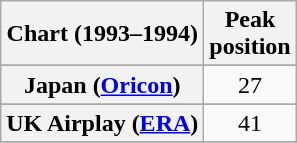<table class="wikitable sortable plainrowheaders" style="text-align:center">
<tr>
<th>Chart (1993–1994)</th>
<th>Peak<br>position</th>
</tr>
<tr>
</tr>
<tr>
</tr>
<tr>
<th scope="row">Japan (<a href='#'>Oricon</a>)</th>
<td>27</td>
</tr>
<tr>
</tr>
<tr>
</tr>
<tr>
<th scope="row">UK Airplay (<a href='#'>ERA</a>)</th>
<td>41</td>
</tr>
<tr>
</tr>
</table>
